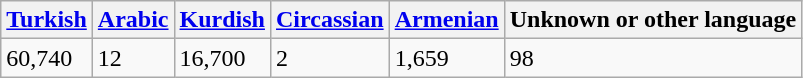<table class="wikitable">
<tr>
<th><a href='#'>Turkish</a></th>
<th><a href='#'>Arabic</a></th>
<th><a href='#'>Kurdish</a></th>
<th><a href='#'>Circassian</a></th>
<th><a href='#'>Armenian</a></th>
<th>Unknown or other language</th>
</tr>
<tr>
<td>60,740</td>
<td>12</td>
<td>16,700</td>
<td>2</td>
<td>1,659</td>
<td>98</td>
</tr>
</table>
